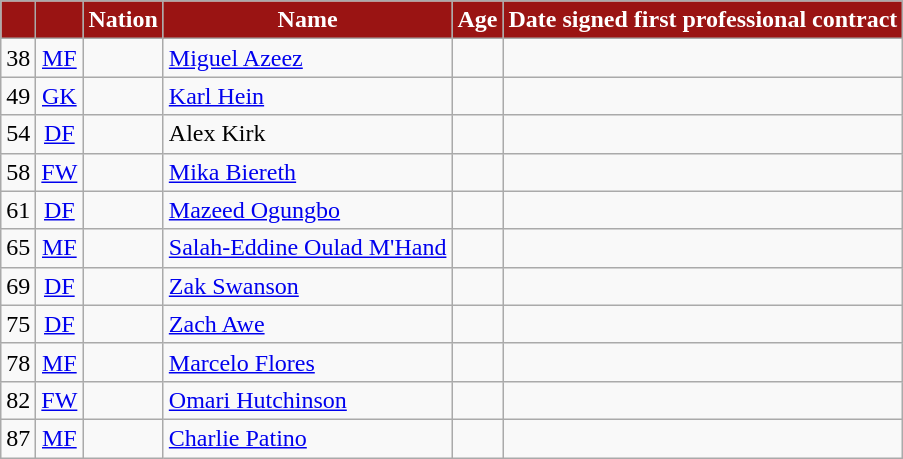<table class="wikitable sortable">
<tr>
<th style="background-color:#9a1413; color:white;"></th>
<th style="background-color:#9a1413; color:white;"></th>
<th style="background-color:#9a1413; color:white;">Nation</th>
<th style="background-color:#9a1413; color:white;">Name</th>
<th style="background-color:#9a1413; color:white;">Age</th>
<th style="background-color:#9a1413; color:white;">Date signed first professional contract</th>
</tr>
<tr>
<td style="text-align:center;">38</td>
<td style="text-align:center;"><a href='#'><abbr>MF</abbr></a></td>
<td></td>
<td data-sort-value="Azeez"><a href='#'>Miguel Azeez</a></td>
<td style="text-align:center;"></td>
<td style="text-align:right;"></td>
</tr>
<tr>
<td style="text-align:center;">49</td>
<td style="text-align:center;"><a href='#'><abbr>GK</abbr></a></td>
<td></td>
<td data-sort-value="Hein"><a href='#'>Karl Hein</a></td>
<td style="text-align:center;"></td>
<td style="text-align:right;"></td>
</tr>
<tr>
<td style="text-align:center;">54</td>
<td style="text-align:center;"><a href='#'><abbr>DF</abbr></a></td>
<td></td>
<td data-sort-value="Kirk">Alex Kirk</td>
<td style="text-align:center;"></td>
<td style="text-align:right;"></td>
</tr>
<tr>
<td style="text-align:center;">58</td>
<td style="text-align:center;"><a href='#'><abbr>FW</abbr></a></td>
<td></td>
<td data-sort-value="Biereth"><a href='#'>Mika Biereth</a></td>
<td style="text-align:center;"></td>
<td style="text-align:right;"></td>
</tr>
<tr>
<td style="text-align:center;">61</td>
<td style="text-align:center;"><a href='#'><abbr>DF</abbr></a></td>
<td></td>
<td data-sort-value="Ogungbo"><a href='#'>Mazeed Ogungbo</a></td>
<td style="text-align:center;"></td>
<td style="text-align:right;"></td>
</tr>
<tr>
<td style="text-align:center;">65</td>
<td style="text-align:center;"><a href='#'><abbr>MF</abbr></a></td>
<td></td>
<td data-sort-value="Oulad MHand"><a href='#'>Salah-Eddine Oulad M'Hand</a></td>
<td style="text-align:center;"></td>
<td style="text-align:right;"></td>
</tr>
<tr>
<td style="text-align:center;">69</td>
<td style="text-align:center;"><a href='#'><abbr>DF</abbr></a></td>
<td></td>
<td data-sort-value="Swanson"><a href='#'>Zak Swanson</a></td>
<td style="text-align:center;"></td>
<td style="text-align:right;"></td>
</tr>
<tr>
<td style="text-align:center;">75</td>
<td style="text-align:center;"><a href='#'><abbr>DF</abbr></a></td>
<td></td>
<td data-sort-value="Awe"><a href='#'>Zach Awe</a></td>
<td style="text-align:center;"></td>
<td style="text-align:right;"></td>
</tr>
<tr>
<td style="text-align:center;">78</td>
<td style="text-align:center;"><a href='#'><abbr>MF</abbr></a></td>
<td></td>
<td data-sort-value="Flores"><a href='#'>Marcelo Flores</a></td>
<td style="text-align:center;"></td>
<td style="text-align:right;"></td>
</tr>
<tr>
<td style="text-align:center;">82</td>
<td style="text-align:center;"><a href='#'><abbr>FW</abbr></a></td>
<td></td>
<td data-sort-value="Hutchinson"><a href='#'>Omari Hutchinson</a></td>
<td style="text-align:center;"></td>
<td style="text-align:right;"></td>
</tr>
<tr>
<td style="text-align:center;">87</td>
<td style="text-align:center;"><a href='#'><abbr>MF</abbr></a></td>
<td></td>
<td data-sort-value="Patino"><a href='#'>Charlie Patino</a></td>
<td style="text-align:center;"></td>
<td style="text-align:right;"></td>
</tr>
</table>
